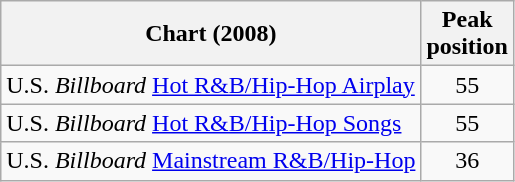<table class="wikitable">
<tr>
<th align="left">Chart (2008)</th>
<th align="left">Peak<br>position</th>
</tr>
<tr>
<td align="left">U.S. <em>Billboard</em> <a href='#'>Hot R&B/Hip-Hop Airplay</a></td>
<td align="center">55</td>
</tr>
<tr>
<td align="left">U.S. <em>Billboard</em> <a href='#'>Hot R&B/Hip-Hop Songs</a></td>
<td align="center">55</td>
</tr>
<tr>
<td align="left">U.S. <em>Billboard</em> <a href='#'>Mainstream R&B/Hip-Hop</a></td>
<td align="center">36</td>
</tr>
</table>
